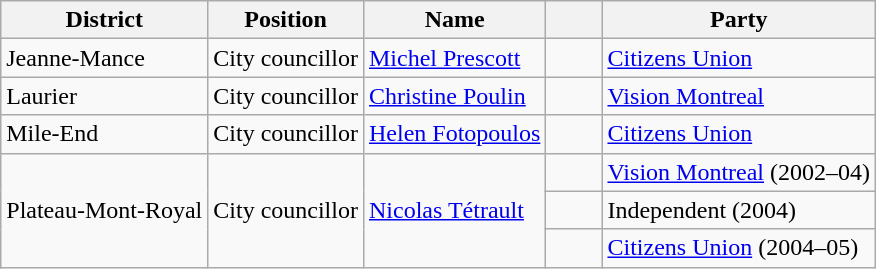<table class="wikitable" border="1">
<tr>
<th>District</th>
<th>Position</th>
<th>Name</th>
<th width="30px"> </th>
<th>Party</th>
</tr>
<tr>
<td>Jeanne-Mance</td>
<td>City councillor</td>
<td><a href='#'>Michel Prescott</a></td>
<td> </td>
<td><a href='#'>Citizens Union</a></td>
</tr>
<tr>
<td>Laurier</td>
<td>City councillor</td>
<td><a href='#'>Christine Poulin</a></td>
<td> </td>
<td><a href='#'>Vision Montreal</a></td>
</tr>
<tr>
<td>Mile-End</td>
<td>City councillor</td>
<td><a href='#'>Helen Fotopoulos</a></td>
<td> </td>
<td><a href='#'>Citizens Union</a></td>
</tr>
<tr>
<td rowspan=3>Plateau-Mont-Royal</td>
<td rowspan=3>City councillor</td>
<td rowspan=3><a href='#'>Nicolas Tétrault</a></td>
<td> </td>
<td><a href='#'>Vision Montreal</a> (2002–04)</td>
</tr>
<tr>
<td> </td>
<td>Independent (2004)</td>
</tr>
<tr>
<td> </td>
<td><a href='#'>Citizens Union</a> (2004–05)</td>
</tr>
</table>
